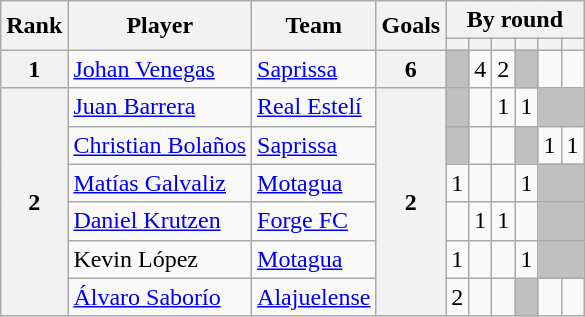<table class="wikitable" style="text-align:center">
<tr>
<th rowspan=2>Rank</th>
<th rowspan=2>Player</th>
<th rowspan=2>Team</th>
<th rowspan=2>Goals</th>
<th colspan=6>By round</th>
</tr>
<tr>
<th></th>
<th></th>
<th></th>
<th></th>
<th></th>
<th></th>
</tr>
<tr>
<th>1</th>
<td align="left"> <a href='#'>Johan Venegas</a></td>
<td align="left"> <a href='#'>Saprissa</a></td>
<th>6</th>
<td bgcolor="silver"></td>
<td>4</td>
<td>2</td>
<td bgcolor="silver"></td>
<td></td>
<td></td>
</tr>
<tr>
<th rowspan="6">2</th>
<td align="left"> <a href='#'>Juan Barrera</a></td>
<td align="left"> <a href='#'>Real Estelí</a></td>
<th rowspan="6">2</th>
<td bgcolor="silver"></td>
<td></td>
<td>1</td>
<td>1</td>
<td bgcolor="silver" colspan=2></td>
</tr>
<tr>
<td align="left"> <a href='#'>Christian Bolaños</a></td>
<td align="left"> <a href='#'>Saprissa</a></td>
<td bgcolor="silver"></td>
<td></td>
<td></td>
<td bgcolor="silver"></td>
<td>1</td>
<td>1</td>
</tr>
<tr>
<td align="left"> <a href='#'>Matías Galvaliz</a></td>
<td align="left"> <a href='#'>Motagua</a></td>
<td>1</td>
<td></td>
<td></td>
<td>1</td>
<td bgcolor="silver" colspan=2></td>
</tr>
<tr>
<td align="left"> <a href='#'>Daniel Krutzen</a></td>
<td align="left"> <a href='#'>Forge FC</a></td>
<td></td>
<td>1</td>
<td>1</td>
<td></td>
<td bgcolor="silver" colspan=2></td>
</tr>
<tr>
<td align="left"> Kevin López</td>
<td align="left"> <a href='#'>Motagua</a></td>
<td>1</td>
<td></td>
<td></td>
<td>1</td>
<td bgcolor="silver" colspan=2></td>
</tr>
<tr>
<td align="left"> <a href='#'>Álvaro Saborío</a></td>
<td align="left"> <a href='#'>Alajuelense</a></td>
<td>2</td>
<td></td>
<td></td>
<td bgcolor="silver"></td>
<td></td>
<td></td>
</tr>
</table>
